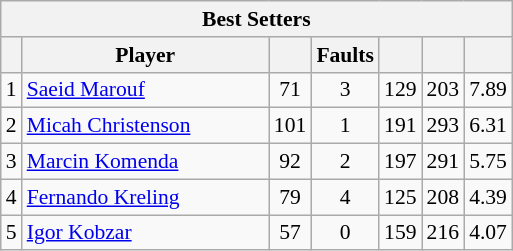<table class="wikitable sortable" style=font-size:90%>
<tr>
<th colspan=7>Best Setters</th>
</tr>
<tr>
<th></th>
<th width=158>Player</th>
<th width=20></th>
<th width=20>Faults</th>
<th width=20></th>
<th width=20></th>
<th width=20></th>
</tr>
<tr>
<td>1</td>
<td> <a href='#'>Saeid Marouf</a></td>
<td align=center>71</td>
<td align=center>3</td>
<td align=center>129</td>
<td align=center>203</td>
<td align=center>7.89</td>
</tr>
<tr>
<td>2</td>
<td> <a href='#'>Micah Christenson</a></td>
<td align=center>101</td>
<td align=center>1</td>
<td align=center>191</td>
<td align=center>293</td>
<td align=center>6.31</td>
</tr>
<tr>
<td>3</td>
<td> <a href='#'>Marcin Komenda</a></td>
<td align=center>92</td>
<td align=center>2</td>
<td align=center>197</td>
<td align=center>291</td>
<td align=center>5.75</td>
</tr>
<tr>
<td>4</td>
<td> <a href='#'>Fernando Kreling</a></td>
<td align=center>79</td>
<td align=center>4</td>
<td align=center>125</td>
<td align=center>208</td>
<td align=center>4.39</td>
</tr>
<tr>
<td>5</td>
<td> <a href='#'>Igor Kobzar</a></td>
<td align=center>57</td>
<td align=center>0</td>
<td align=center>159</td>
<td align=center>216</td>
<td align=center>4.07</td>
</tr>
</table>
